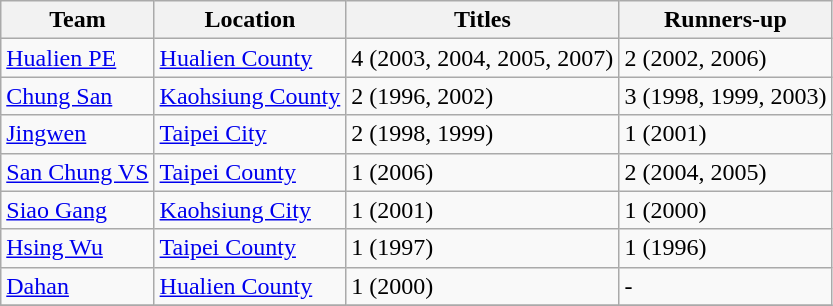<table class="wikitable">
<tr>
<th>Team</th>
<th>Location</th>
<th>Titles</th>
<th>Runners-up</th>
</tr>
<tr>
<td><a href='#'>Hualien PE</a></td>
<td><a href='#'>Hualien County</a></td>
<td>4 (2003, 2004, 2005, 2007)</td>
<td>2 (2002, 2006)</td>
</tr>
<tr>
<td><a href='#'>Chung San</a></td>
<td><a href='#'>Kaohsiung County</a></td>
<td>2 (1996, 2002)</td>
<td>3 (1998, 1999, 2003)</td>
</tr>
<tr>
<td><a href='#'>Jingwen</a></td>
<td><a href='#'>Taipei City</a></td>
<td>2 (1998, 1999)</td>
<td>1 (2001)</td>
</tr>
<tr>
<td><a href='#'>San Chung VS</a></td>
<td><a href='#'>Taipei County</a></td>
<td>1 (2006)</td>
<td>2 (2004, 2005)</td>
</tr>
<tr>
<td><a href='#'>Siao Gang</a></td>
<td><a href='#'>Kaohsiung City</a></td>
<td>1 (2001)</td>
<td>1 (2000)</td>
</tr>
<tr>
<td><a href='#'>Hsing Wu</a></td>
<td><a href='#'>Taipei County</a></td>
<td>1 (1997)</td>
<td>1 (1996)</td>
</tr>
<tr>
<td><a href='#'>Dahan</a></td>
<td><a href='#'>Hualien County</a></td>
<td>1 (2000)</td>
<td>-</td>
</tr>
<tr>
</tr>
</table>
